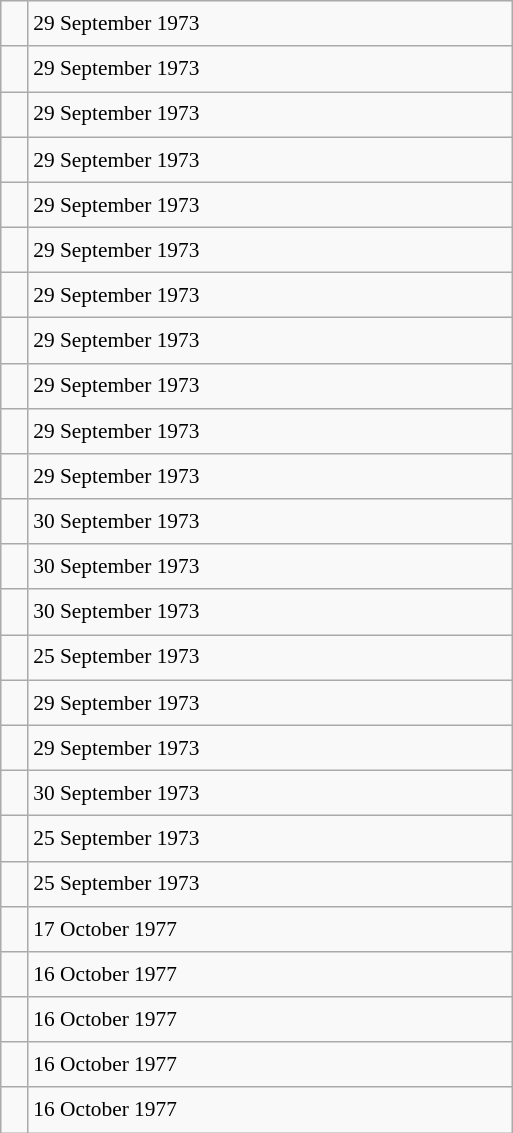<table class="wikitable" style="font-size: 89%; float: left; width: 24em; margin-right: 1em; line-height: 1.65em">
<tr>
<td></td>
<td>29 September 1973</td>
</tr>
<tr>
<td></td>
<td>29 September 1973</td>
</tr>
<tr>
<td></td>
<td>29 September 1973</td>
</tr>
<tr>
<td></td>
<td>29 September 1973</td>
</tr>
<tr>
<td></td>
<td>29 September 1973</td>
</tr>
<tr>
<td></td>
<td>29 September 1973</td>
</tr>
<tr>
<td></td>
<td>29 September 1973</td>
</tr>
<tr>
<td></td>
<td>29 September 1973</td>
</tr>
<tr>
<td></td>
<td>29 September 1973</td>
</tr>
<tr>
<td></td>
<td>29 September 1973</td>
</tr>
<tr>
<td></td>
<td>29 September 1973</td>
</tr>
<tr>
<td></td>
<td>30 September 1973</td>
</tr>
<tr>
<td></td>
<td>30 September 1973</td>
</tr>
<tr>
<td></td>
<td>30 September 1973</td>
</tr>
<tr>
<td></td>
<td>25 September 1973</td>
</tr>
<tr>
<td></td>
<td>29 September 1973</td>
</tr>
<tr>
<td></td>
<td>29 September 1973</td>
</tr>
<tr>
<td></td>
<td>30 September 1973</td>
</tr>
<tr>
<td></td>
<td>25 September 1973</td>
</tr>
<tr>
<td></td>
<td>25 September 1973</td>
</tr>
<tr>
<td></td>
<td>17 October 1977</td>
</tr>
<tr>
<td></td>
<td>16 October 1977</td>
</tr>
<tr>
<td></td>
<td>16 October 1977</td>
</tr>
<tr>
<td></td>
<td>16 October 1977</td>
</tr>
<tr>
<td></td>
<td>16 October 1977</td>
</tr>
</table>
